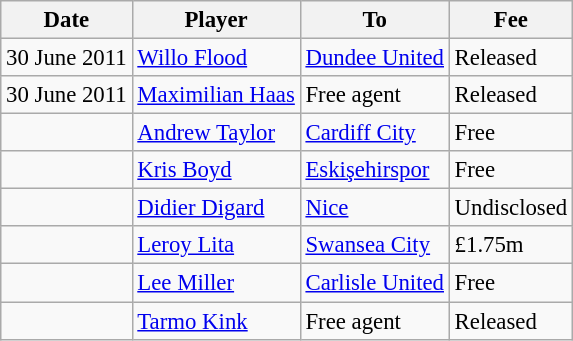<table class="wikitable" style="font-size:95%;">
<tr>
<th>Date</th>
<th>Player</th>
<th>To</th>
<th>Fee</th>
</tr>
<tr>
<td>30 June 2011</td>
<td> <a href='#'>Willo Flood</a></td>
<td> <a href='#'>Dundee United</a></td>
<td>Released</td>
</tr>
<tr>
<td>30 June 2011</td>
<td> <a href='#'>Maximilian Haas</a></td>
<td>Free agent</td>
<td>Released</td>
</tr>
<tr>
<td></td>
<td> <a href='#'>Andrew Taylor</a></td>
<td> <a href='#'>Cardiff City</a></td>
<td>Free</td>
</tr>
<tr>
<td></td>
<td> <a href='#'>Kris Boyd</a></td>
<td> <a href='#'>Eskişehirspor</a></td>
<td>Free</td>
</tr>
<tr>
<td></td>
<td> <a href='#'>Didier Digard</a></td>
<td> <a href='#'>Nice</a></td>
<td>Undisclosed</td>
</tr>
<tr>
<td></td>
<td> <a href='#'>Leroy Lita</a></td>
<td> <a href='#'>Swansea City</a></td>
<td>£1.75m</td>
</tr>
<tr>
<td></td>
<td> <a href='#'>Lee Miller</a></td>
<td> <a href='#'>Carlisle United</a></td>
<td>Free</td>
</tr>
<tr>
<td></td>
<td> <a href='#'>Tarmo Kink</a></td>
<td>Free agent</td>
<td>Released</td>
</tr>
</table>
